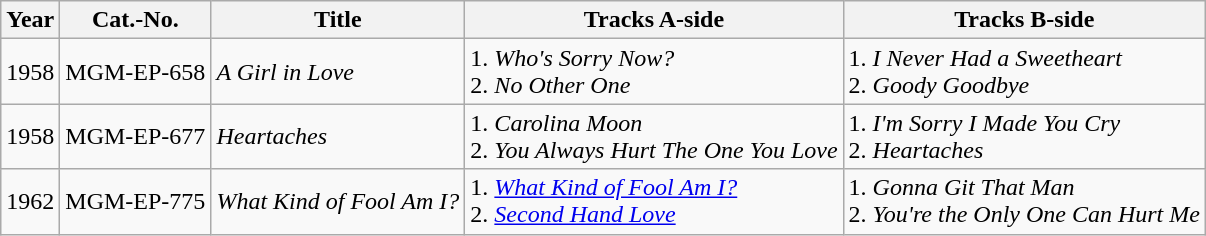<table class="wikitable">
<tr>
<th>Year</th>
<th>Cat.-No.</th>
<th>Title</th>
<th>Tracks A-side</th>
<th>Tracks B-side</th>
</tr>
<tr>
<td>1958</td>
<td>MGM-EP-658</td>
<td><em>A Girl in Love</em></td>
<td>1. <em>Who's Sorry Now?</em><br>2. <em>No Other One</em></td>
<td>1. <em>I Never Had a Sweetheart</em><br>2. <em>Goody Goodbye</em></td>
</tr>
<tr>
<td>1958</td>
<td>MGM-EP-677</td>
<td><em>Heartaches</em></td>
<td>1. <em>Carolina Moon</em><br>2. <em>You Always Hurt The One You Love</em></td>
<td>1. <em>I'm Sorry I Made You Cry</em><br>2. <em>Heartaches</em></td>
</tr>
<tr>
<td>1962</td>
<td>MGM-EP-775</td>
<td><em>What Kind of Fool Am I?</em></td>
<td>1. <em><a href='#'>What Kind of Fool Am I?</a></em><br>2. <em><a href='#'>Second Hand Love</a></em></td>
<td>1. <em>Gonna Git That Man</em><br>2. <em>You're the Only One Can Hurt Me</em></td>
</tr>
</table>
